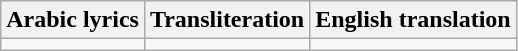<table class="wikitable">
<tr>
<th>Arabic lyrics</th>
<th>Transliteration</th>
<th>English translation</th>
</tr>
<tr>
<td></td>
<td></td>
<td></td>
</tr>
</table>
